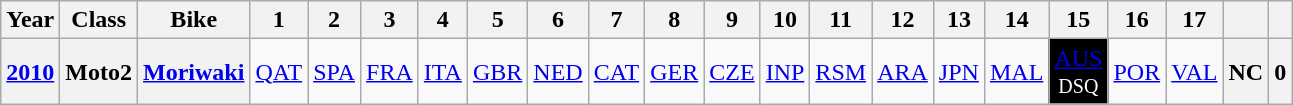<table class="wikitable" style="text-align:center">
<tr>
<th>Year</th>
<th>Class</th>
<th>Bike</th>
<th>1</th>
<th>2</th>
<th>3</th>
<th>4</th>
<th>5</th>
<th>6</th>
<th>7</th>
<th>8</th>
<th>9</th>
<th>10</th>
<th>11</th>
<th>12</th>
<th>13</th>
<th>14</th>
<th>15</th>
<th>16</th>
<th>17</th>
<th></th>
<th></th>
</tr>
<tr>
<th><a href='#'>2010</a></th>
<th>Moto2</th>
<th><a href='#'>Moriwaki</a></th>
<td><a href='#'>QAT</a></td>
<td><a href='#'>SPA</a></td>
<td><a href='#'>FRA</a></td>
<td><a href='#'>ITA</a></td>
<td><a href='#'>GBR</a></td>
<td><a href='#'>NED</a></td>
<td><a href='#'>CAT</a></td>
<td><a href='#'>GER</a></td>
<td><a href='#'>CZE</a></td>
<td><a href='#'>INP</a></td>
<td><a href='#'>RSM</a></td>
<td><a href='#'>ARA</a></td>
<td><a href='#'>JPN</a></td>
<td><a href='#'>MAL</a></td>
<td style="background:#000000; color:white;"><a href='#'><span>AUS</span></a><br><small>DSQ</small></td>
<td><a href='#'>POR</a></td>
<td><a href='#'>VAL</a></td>
<th>NC</th>
<th>0</th>
</tr>
</table>
